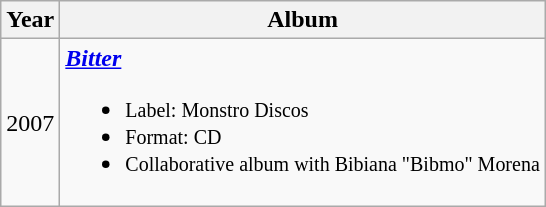<table class="wikitable">
<tr>
<th>Year</th>
<th>Album</th>
</tr>
<tr>
<td>2007</td>
<td><strong><em><a href='#'>Bitter</a></em></strong><br><ul><li><small>Label: Monstro Discos</small></li><li><small>Format: CD</small></li><li><small>Collaborative album with Bibiana "Bibmo" Morena</small></li></ul></td>
</tr>
</table>
